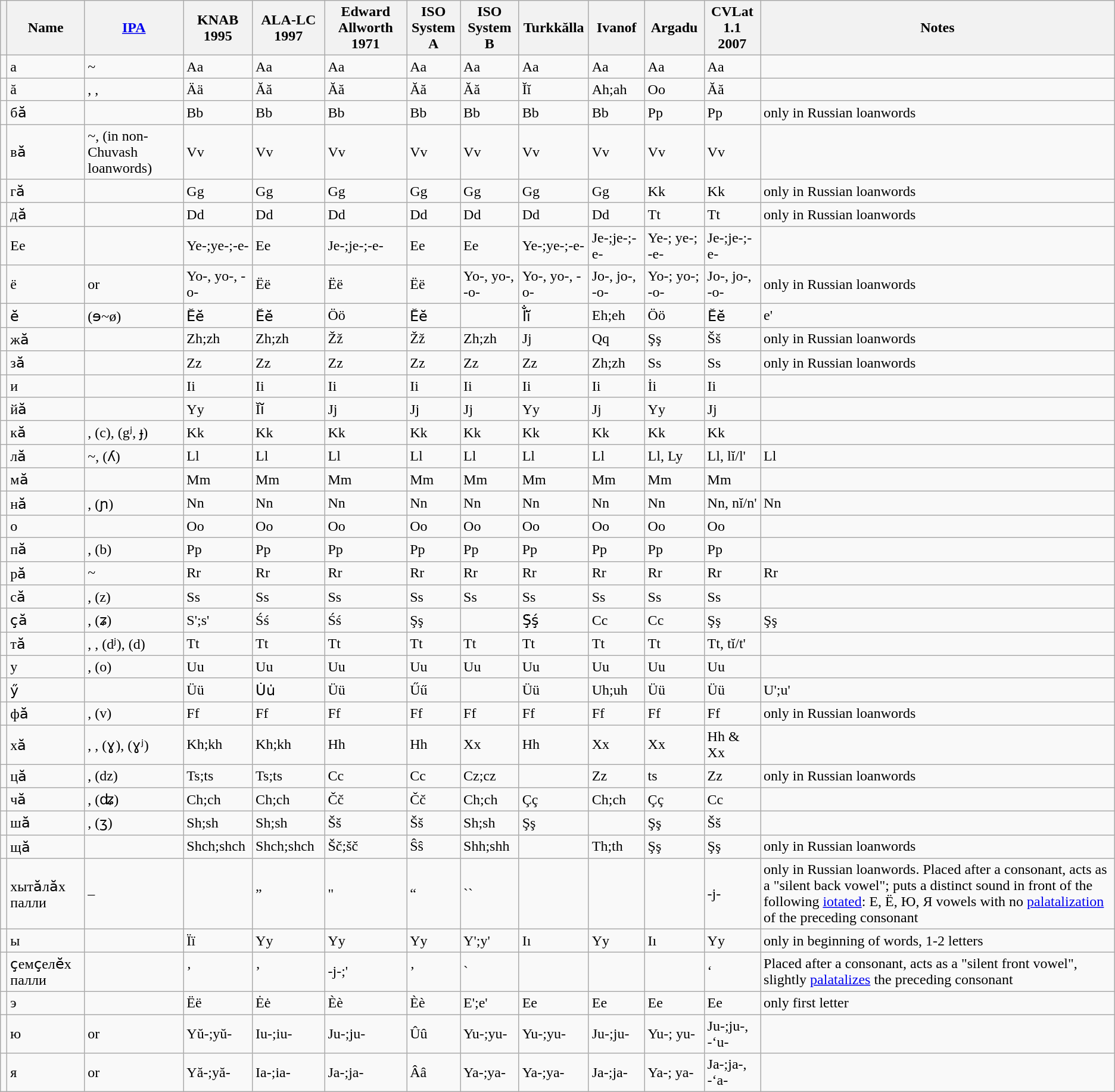<table class="wikitable">
<tr>
<th></th>
<th>Name</th>
<th><a href='#'>IPA</a></th>
<th>KNAB 1995</th>
<th>ALA-LC 1997</th>
<th>Edward Allworth  1971</th>
<th>ISO<br>System A</th>
<th>ISO<br>System B</th>
<th><strong>Turkkălla</strong></th>
<th><strong>Ivanof</strong></th>
<th>Argadu</th>
<th>CVLat  <strong>1.1</strong><br><strong>2007</strong></th>
<th>Notes</th>
</tr>
<tr>
<td><a href='#'></a></td>
<td>a</td>
<td>~</td>
<td>Aa</td>
<td>Aa</td>
<td>Aa</td>
<td>Aa</td>
<td>Aa</td>
<td>Aa</td>
<td>Aa</td>
<td>Aa</td>
<td>Aa</td>
<td></td>
</tr>
<tr>
<td><a href='#'></a></td>
<td>ă</td>
<td>, , </td>
<td>Ää</td>
<td>Ăă</td>
<td>Ăă</td>
<td>Ăă</td>
<td>Ăă</td>
<td>Ĭĭ</td>
<td>Ah;ah</td>
<td>Oo</td>
<td>Ăă</td>
<td></td>
</tr>
<tr>
<td><a href='#'></a></td>
<td>бӑ</td>
<td></td>
<td>Bb</td>
<td>Bb</td>
<td>Bb</td>
<td>Bb</td>
<td>Bb</td>
<td>Bb</td>
<td>Bb</td>
<td>Pp</td>
<td>Pp</td>
<td>only in Russian loanwords</td>
</tr>
<tr>
<td><a href='#'></a></td>
<td>вӑ</td>
<td>~,  (in non-Chuvash loanwords)</td>
<td>Vv</td>
<td>Vv</td>
<td>Vv</td>
<td>Vv</td>
<td>Vv</td>
<td>Vv</td>
<td>Vv</td>
<td>Vv</td>
<td>Vv</td>
<td></td>
</tr>
<tr>
<td><a href='#'></a></td>
<td>гӑ</td>
<td></td>
<td>Gg</td>
<td>Gg</td>
<td>Gg</td>
<td>Gg</td>
<td>Gg</td>
<td>Gg</td>
<td>Gg</td>
<td>Kk</td>
<td>Kk</td>
<td>only in Russian loanwords</td>
</tr>
<tr>
<td><a href='#'></a></td>
<td>дӑ</td>
<td></td>
<td>Dd</td>
<td>Dd</td>
<td>Dd</td>
<td>Dd</td>
<td>Dd</td>
<td>Dd</td>
<td>Dd</td>
<td>Tt</td>
<td>Tt</td>
<td>only in Russian loanwords</td>
</tr>
<tr>
<td><a href='#'></a></td>
<td>Ee</td>
<td></td>
<td>Ye-;ye-;-e-</td>
<td>Ee</td>
<td>Je-;je-;-e-</td>
<td>Ee</td>
<td>Ee</td>
<td>Ye-;ye-;-e-</td>
<td>Je-;je-;-e-</td>
<td>Ye-; ye-; -e-</td>
<td>Je-;je-;-e-</td>
<td></td>
</tr>
<tr>
<td><a href='#'></a></td>
<td>ё</td>
<td> or </td>
<td>Yo-, yo-, -o-</td>
<td>Ëë</td>
<td>Ëë</td>
<td>Ëë</td>
<td>Yo-, yo-, -o-</td>
<td>Yo-, yo-, -o-</td>
<td>Jo-, jo-, -o-</td>
<td>Yo-; yo-; -o-</td>
<td>Jo-, jo-, -o-</td>
<td>only in Russian loanwords</td>
</tr>
<tr>
<td><a href='#'></a></td>
<td>ӗ</td>
<td> (ɘ~ø)</td>
<td>Ӗӗ</td>
<td>Ӗӗ</td>
<td>Öö</td>
<td>Ӗӗ</td>
<td></td>
<td>I̐ĭ̇</td>
<td>Eh;eh</td>
<td>Öö</td>
<td>Ӗӗ</td>
<td>e'</td>
</tr>
<tr>
<td><a href='#'></a></td>
<td>жӑ</td>
<td></td>
<td>Zh;zh</td>
<td>Zh;zh</td>
<td>Žž</td>
<td>Žž</td>
<td>Zh;zh</td>
<td>Jj</td>
<td>Qq</td>
<td>Şş</td>
<td>Šš</td>
<td>only in Russian loanwords</td>
</tr>
<tr>
<td><a href='#'></a></td>
<td>зӑ</td>
<td></td>
<td>Zz</td>
<td>Zz</td>
<td>Zz</td>
<td>Zz</td>
<td>Zz</td>
<td>Zz</td>
<td>Zh;zh</td>
<td>Ss</td>
<td>Ss</td>
<td>only in Russian loanwords</td>
</tr>
<tr>
<td><a href='#'></a></td>
<td>и</td>
<td></td>
<td>Ii</td>
<td>Ii</td>
<td>Ii</td>
<td>Ii</td>
<td>Ii</td>
<td>Ii</td>
<td>Ii</td>
<td>İi</td>
<td>Ii</td>
<td></td>
</tr>
<tr>
<td><a href='#'></a></td>
<td>йӑ</td>
<td></td>
<td>Yy</td>
<td>Ĭı̆</td>
<td>Jj</td>
<td>Jj</td>
<td>Jj</td>
<td>Yy</td>
<td>Jj</td>
<td>Yy</td>
<td>Jj</td>
<td></td>
</tr>
<tr>
<td><a href='#'></a></td>
<td>кӑ</td>
<td>,  (c),  (gʲ, ɟ)</td>
<td>Kk</td>
<td>Kk</td>
<td>Kk</td>
<td>Kk</td>
<td>Kk</td>
<td>Kk</td>
<td>Kk</td>
<td>Kk</td>
<td>Kk</td>
<td></td>
</tr>
<tr>
<td><a href='#'></a></td>
<td>лӑ</td>
<td>~,  (ʎ)</td>
<td>Ll</td>
<td>Ll</td>
<td>Ll</td>
<td>Ll</td>
<td>Ll</td>
<td>Ll</td>
<td>Ll</td>
<td>Ll, Ly</td>
<td>Ll, lĭ/l'</td>
<td>Ll</td>
</tr>
<tr>
<td><a href='#'></a></td>
<td>мӑ</td>
<td></td>
<td>Mm</td>
<td>Mm</td>
<td>Mm</td>
<td>Mm</td>
<td>Mm</td>
<td>Mm</td>
<td>Mm</td>
<td>Mm</td>
<td>Mm</td>
<td></td>
</tr>
<tr>
<td><a href='#'></a></td>
<td>нӑ</td>
<td>,  (ɲ)</td>
<td>Nn</td>
<td>Nn</td>
<td>Nn</td>
<td>Nn</td>
<td>Nn</td>
<td>Nn</td>
<td>Nn</td>
<td>Nn</td>
<td>Nn, nĭ/n'</td>
<td>Nn</td>
</tr>
<tr>
<td><a href='#'></a></td>
<td>о</td>
<td></td>
<td>Oo</td>
<td>Oo</td>
<td>Oo</td>
<td>Oo</td>
<td>Oo</td>
<td>Oo</td>
<td>Oo</td>
<td>Oo</td>
<td>Oo</td>
<td></td>
</tr>
<tr>
<td><a href='#'></a></td>
<td>пӑ</td>
<td>,  (b)</td>
<td>Pp</td>
<td>Pp</td>
<td>Pp</td>
<td>Pp</td>
<td>Pp</td>
<td>Pp</td>
<td>Pp</td>
<td>Pp</td>
<td>Pp</td>
<td></td>
</tr>
<tr>
<td><a href='#'></a></td>
<td>рӑ</td>
<td>~</td>
<td>Rr</td>
<td>Rr</td>
<td>Rr</td>
<td>Rr</td>
<td>Rr</td>
<td>Rr</td>
<td>Rr</td>
<td>Rr</td>
<td>Rr</td>
<td>Rr</td>
</tr>
<tr>
<td><a href='#'></a></td>
<td>сӑ</td>
<td>,  (z)</td>
<td>Ss</td>
<td>Ss</td>
<td>Ss</td>
<td>Ss</td>
<td>Ss</td>
<td>Ss</td>
<td>Ss</td>
<td>Ss</td>
<td>Ss</td>
<td></td>
</tr>
<tr>
<td><a href='#'></a></td>
<td>ҫӑ</td>
<td>,  (ʑ)</td>
<td>S';s'</td>
<td>Śś</td>
<td>Śś</td>
<td>Şş</td>
<td></td>
<td>Ş́ş́</td>
<td>Cc</td>
<td>Cc</td>
<td>Şş</td>
<td>Şş</td>
</tr>
<tr>
<td><a href='#'></a></td>
<td>тӑ</td>
<td>, ,  (dʲ),  (d)</td>
<td>Tt</td>
<td>Tt</td>
<td>Tt</td>
<td>Tt</td>
<td>Tt</td>
<td>Tt</td>
<td>Tt</td>
<td>Tt</td>
<td>Tt, tĭ/t'</td>
<td></td>
</tr>
<tr>
<td><a href='#'></a></td>
<td>у</td>
<td>,  (o)</td>
<td>Uu</td>
<td>Uu</td>
<td>Uu</td>
<td>Uu</td>
<td>Uu</td>
<td>Uu</td>
<td>Uu</td>
<td>Uu</td>
<td>Uu</td>
<td></td>
</tr>
<tr>
<td><a href='#'></a></td>
<td>ӳ</td>
<td></td>
<td>Üü</td>
<td>U̇u̇</td>
<td>Üü</td>
<td>Űű</td>
<td></td>
<td>Üü</td>
<td>Uh;uh</td>
<td>Üü</td>
<td>Üü</td>
<td>U';u'</td>
</tr>
<tr>
<td><a href='#'></a></td>
<td>фӑ</td>
<td>,  (v)</td>
<td>Ff</td>
<td>Ff</td>
<td>Ff</td>
<td>Ff</td>
<td>Ff</td>
<td>Ff</td>
<td>Ff</td>
<td>Ff</td>
<td>Ff</td>
<td>only in Russian loanwords</td>
</tr>
<tr>
<td><a href='#'></a></td>
<td>хӑ</td>
<td>, ,  (ɣ),  (ɣʲ)</td>
<td>Kh;kh</td>
<td>Kh;kh</td>
<td>Hh</td>
<td>Hh</td>
<td>Xx</td>
<td>Hh</td>
<td>Xx</td>
<td>Xx</td>
<td>Hh & Xx</td>
<td></td>
</tr>
<tr>
<td><a href='#'></a></td>
<td>цӑ</td>
<td>, (dz)</td>
<td>Ts;ts</td>
<td>Ts;ts</td>
<td>Cc</td>
<td>Cc</td>
<td>Cz;cz</td>
<td></td>
<td>Zz</td>
<td>ts</td>
<td>Zz</td>
<td>only in Russian loanwords</td>
</tr>
<tr>
<td><a href='#'></a></td>
<td>чӑ</td>
<td>, (ʥ)</td>
<td>Ch;ch</td>
<td>Ch;ch</td>
<td>Čč</td>
<td>Čč</td>
<td>Ch;ch</td>
<td>Çç</td>
<td>Ch;ch</td>
<td>Çç</td>
<td>Cc</td>
<td></td>
</tr>
<tr>
<td><a href='#'></a></td>
<td>шӑ</td>
<td>, (ʒ)</td>
<td>Sh;sh</td>
<td>Sh;sh</td>
<td>Šš</td>
<td>Šš</td>
<td>Sh;sh</td>
<td>Şş</td>
<td></td>
<td>Şş</td>
<td>Šš</td>
<td></td>
</tr>
<tr>
<td><a href='#'></a></td>
<td>щӑ</td>
<td></td>
<td>Shch;shch</td>
<td>Shch;shch</td>
<td>Šč;šč</td>
<td>Ŝŝ</td>
<td>Shh;shh</td>
<td></td>
<td>Th;th</td>
<td>Şş</td>
<td>Şş</td>
<td>only in Russian loanwords</td>
</tr>
<tr>
<td><a href='#'></a></td>
<td>хытӑлӑх палли</td>
<td>–</td>
<td></td>
<td>”</td>
<td>"</td>
<td>“</td>
<td>``</td>
<td></td>
<td></td>
<td></td>
<td>-j-</td>
<td>only in Russian loanwords. Placed after a consonant, acts as a "silent back vowel"; puts a distinct  sound in front of the following <a href='#'>iotated</a>: Е, Ё, Ю, Я vowels with no <a href='#'>palatalization</a> of the preceding consonant</td>
</tr>
<tr>
<td><a href='#'></a></td>
<td>ы</td>
<td></td>
<td>Ïï</td>
<td>Yy</td>
<td>Yy</td>
<td>Yy</td>
<td>Y';y'</td>
<td>Iı</td>
<td>Yy</td>
<td>Iı</td>
<td>Yy</td>
<td>only in beginning of words, 1-2 letters</td>
</tr>
<tr>
<td><a href='#'></a></td>
<td>ҫемҫелӗх палли</td>
<td></td>
<td>’</td>
<td>’</td>
<td>-j-;'</td>
<td>’</td>
<td>`</td>
<td></td>
<td></td>
<td></td>
<td>‘</td>
<td>Placed after a consonant, acts as a "silent front vowel", slightly <a href='#'>palatalizes</a> the preceding consonant</td>
</tr>
<tr>
<td><a href='#'></a></td>
<td>э</td>
<td></td>
<td>Ëë</td>
<td>Ėė</td>
<td>Èè</td>
<td>Èè</td>
<td>E';e'</td>
<td>Ee</td>
<td>Ee</td>
<td>Ee</td>
<td>Ee</td>
<td>only first letter</td>
</tr>
<tr>
<td><a href='#'></a></td>
<td>ю</td>
<td> or </td>
<td>Yŭ-;yŭ-</td>
<td>Iu-;iu-</td>
<td>Ju-;ju-</td>
<td>Ûû</td>
<td>Yu-;yu-</td>
<td>Yu-;yu-</td>
<td>Ju-;ju-</td>
<td>Yu-; yu-</td>
<td>Ju-;ju-, -‘u-</td>
<td></td>
</tr>
<tr>
<td><a href='#'></a></td>
<td>я</td>
<td> or </td>
<td>Yă-;yă-</td>
<td>Ia-;ia-</td>
<td>Ja-;ja-</td>
<td>Ââ</td>
<td>Ya-;ya-</td>
<td>Ya-;ya-</td>
<td>Ja-;ja-</td>
<td>Ya-; ya-</td>
<td>Ja-;ja-, -‘a-</td>
<td></td>
</tr>
</table>
